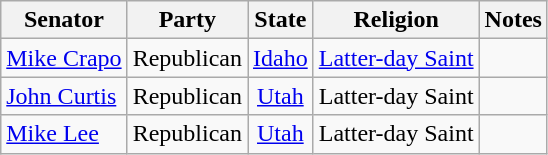<table class="wikitable sortable" style="text-align:center">
<tr>
<th>Senator</th>
<th>Party</th>
<th>State</th>
<th>Religion</th>
<th>Notes</th>
</tr>
<tr>
<td align=left nowrap> <a href='#'>Mike Crapo</a></td>
<td>Republican</td>
<td><a href='#'>Idaho</a></td>
<td><a href='#'>Latter-day Saint</a></td>
<td></td>
</tr>
<tr>
<td align=left nowrap> <a href='#'>John Curtis</a></td>
<td>Republican</td>
<td><a href='#'>Utah</a></td>
<td>Latter-day Saint</td>
<td></td>
</tr>
<tr>
<td align=left nowrap> <a href='#'>Mike Lee</a></td>
<td>Republican</td>
<td><a href='#'>Utah</a></td>
<td>Latter-day Saint</td>
<td></td>
</tr>
</table>
